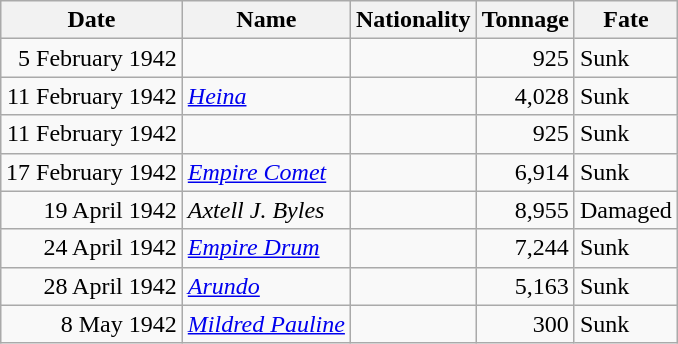<table class="wikitable sortable" style="margin: 1em auto 1em auto;"|->
<tr>
<th>Date</th>
<th>Name</th>
<th>Nationality</th>
<th>Tonnage</th>
<th>Fate</th>
</tr>
<tr>
<td align="right">5 February 1942</td>
<td align="left"></td>
<td align="left"></td>
<td align="right">925</td>
<td align="left">Sunk</td>
</tr>
<tr>
<td align="right">11 February 1942</td>
<td align="left"><em><a href='#'>Heina</a></em></td>
<td align="left"></td>
<td align="right">4,028</td>
<td align="left">Sunk</td>
</tr>
<tr>
<td align="right">11 February 1942</td>
<td align="left"></td>
<td align="left"></td>
<td align="right">925</td>
<td align="left">Sunk</td>
</tr>
<tr>
<td align="right">17 February 1942</td>
<td align="left"><em><a href='#'>Empire Comet</a></em></td>
<td align="left"></td>
<td align="right">6,914</td>
<td align="left">Sunk</td>
</tr>
<tr>
<td align="right">19 April 1942</td>
<td align="left"><em>Axtell J. Byles</em></td>
<td align="left"></td>
<td align="right">8,955</td>
<td align="left">Damaged</td>
</tr>
<tr>
<td align="right">24 April 1942</td>
<td align="left"><em><a href='#'>Empire Drum</a></em></td>
<td align="left"></td>
<td align="right">7,244</td>
<td align="left">Sunk</td>
</tr>
<tr>
<td align="right">28 April 1942</td>
<td align="left"><em><a href='#'>Arundo</a></em></td>
<td align="left"></td>
<td align="right">5,163</td>
<td align="left">Sunk</td>
</tr>
<tr>
<td align="right">8 May 1942</td>
<td align="left"><em><a href='#'>Mildred Pauline</a></em></td>
<td align="left"></td>
<td align="right">300</td>
<td align="left">Sunk</td>
</tr>
</table>
